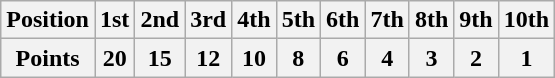<table class="wikitable">
<tr>
<th>Position</th>
<th>1st</th>
<th>2nd</th>
<th>3rd</th>
<th>4th</th>
<th>5th</th>
<th>6th</th>
<th>7th</th>
<th>8th</th>
<th>9th</th>
<th>10th</th>
</tr>
<tr>
<th>Points</th>
<th>20</th>
<th>15</th>
<th>12</th>
<th>10</th>
<th>8</th>
<th>6</th>
<th>4</th>
<th>3</th>
<th>2</th>
<th>1</th>
</tr>
</table>
